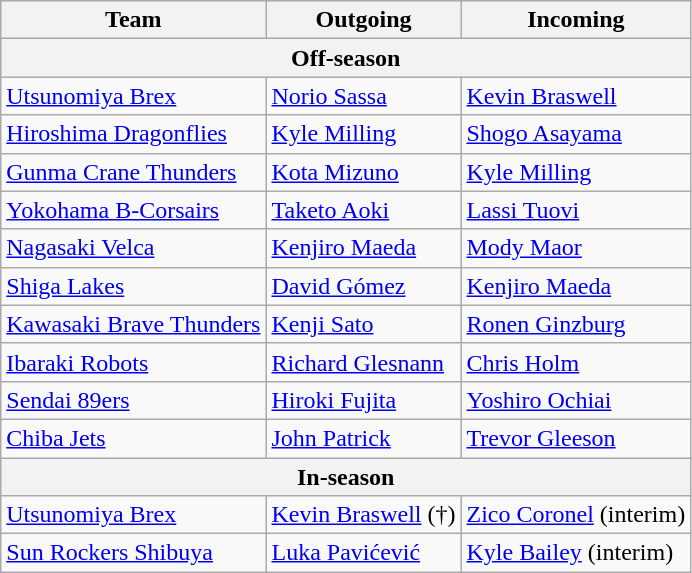<table class="wikitable">
<tr>
<th>Team</th>
<th>Outgoing</th>
<th>Incoming</th>
</tr>
<tr>
<th colspan="3">Off-season</th>
</tr>
<tr>
<td><a href='#'>Utsunomiya Brex</a></td>
<td><a href='#'>Norio Sassa</a></td>
<td><a href='#'>Kevin Braswell</a></td>
</tr>
<tr>
<td><a href='#'>Hiroshima Dragonflies</a></td>
<td><a href='#'>Kyle Milling</a></td>
<td><a href='#'>Shogo Asayama</a></td>
</tr>
<tr>
<td><a href='#'>Gunma Crane Thunders</a></td>
<td><a href='#'>Kota Mizuno</a></td>
<td><a href='#'>Kyle Milling</a></td>
</tr>
<tr>
<td><a href='#'>Yokohama B-Corsairs</a></td>
<td><a href='#'>Taketo Aoki</a></td>
<td><a href='#'>Lassi Tuovi</a></td>
</tr>
<tr>
<td><a href='#'>Nagasaki Velca</a></td>
<td><a href='#'>Kenjiro Maeda</a></td>
<td><a href='#'>Mody Maor</a></td>
</tr>
<tr>
<td><a href='#'>Shiga Lakes</a></td>
<td><a href='#'>David Gómez</a></td>
<td><a href='#'>Kenjiro Maeda</a></td>
</tr>
<tr>
<td><a href='#'>Kawasaki Brave Thunders</a></td>
<td><a href='#'>Kenji Sato</a></td>
<td><a href='#'>Ronen Ginzburg</a></td>
</tr>
<tr>
<td><a href='#'>Ibaraki Robots</a></td>
<td><a href='#'>Richard Glesnann</a></td>
<td><a href='#'>Chris Holm</a></td>
</tr>
<tr>
<td><a href='#'>Sendai 89ers</a></td>
<td><a href='#'>Hiroki Fujita</a></td>
<td><a href='#'>Yoshiro Ochiai</a></td>
</tr>
<tr>
<td><a href='#'>Chiba Jets</a></td>
<td><a href='#'>John Patrick</a></td>
<td><a href='#'>Trevor Gleeson</a></td>
</tr>
<tr>
<th colspan="3">In-season</th>
</tr>
<tr>
<td><a href='#'>Utsunomiya Brex</a></td>
<td><a href='#'>Kevin Braswell</a> (†)</td>
<td><a href='#'>Zico Coronel</a> (interim)</td>
</tr>
<tr>
<td><a href='#'>Sun Rockers Shibuya</a></td>
<td><a href='#'>Luka Pavićević</a></td>
<td><a href='#'>Kyle Bailey</a> (interim)</td>
</tr>
</table>
